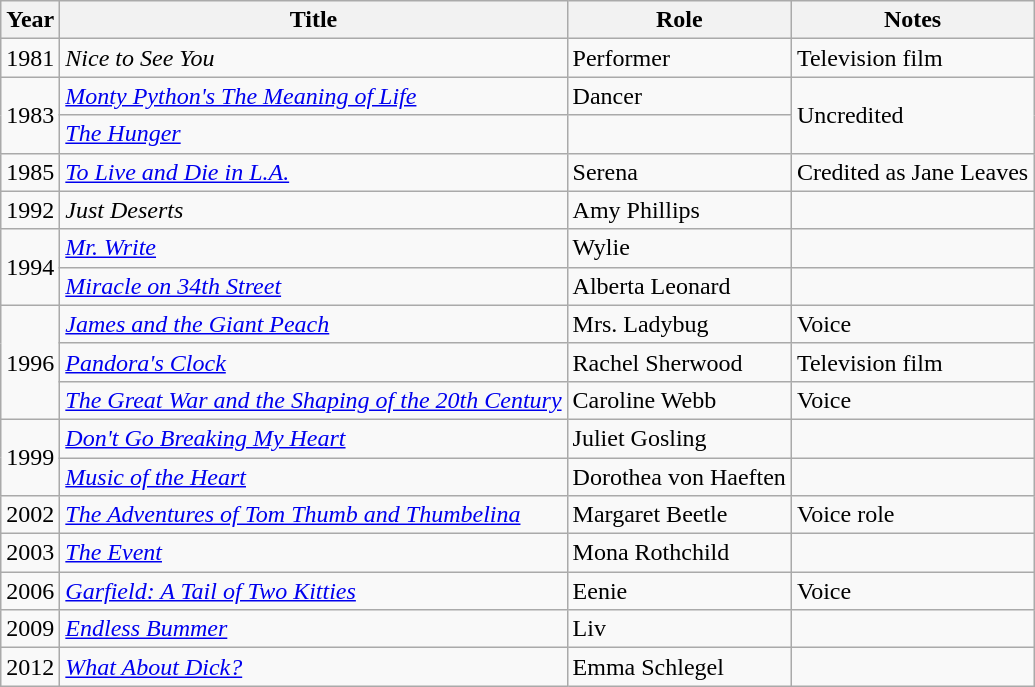<table class="wikitable sortable">
<tr>
<th>Year</th>
<th>Title</th>
<th>Role</th>
<th class="unsortable">Notes</th>
</tr>
<tr>
<td>1981</td>
<td><em>Nice to See You</em></td>
<td>Performer</td>
<td>Television film</td>
</tr>
<tr>
<td rowspan="2">1983</td>
<td><em><a href='#'>Monty Python's The Meaning of Life</a></em></td>
<td>Dancer</td>
<td rowspan="2">Uncredited</td>
</tr>
<tr>
<td><em><a href='#'>The Hunger</a></em></td>
<td></td>
</tr>
<tr>
<td>1985</td>
<td><em><a href='#'>To Live and Die in L.A.</a></em></td>
<td>Serena</td>
<td>Credited as Jane Leaves</td>
</tr>
<tr>
<td>1992</td>
<td><em>Just Deserts</em></td>
<td>Amy Phillips</td>
<td></td>
</tr>
<tr>
<td rowspan="2">1994</td>
<td><em><a href='#'>Mr. Write</a></em></td>
<td>Wylie</td>
<td></td>
</tr>
<tr>
<td><em><a href='#'>Miracle on 34th Street</a></em></td>
<td>Alberta Leonard</td>
<td></td>
</tr>
<tr>
<td rowspan="3">1996</td>
<td><em><a href='#'>James and the Giant Peach</a></em></td>
<td>Mrs. Ladybug</td>
<td>Voice</td>
</tr>
<tr>
<td><em><a href='#'>Pandora's Clock</a></em></td>
<td>Rachel Sherwood</td>
<td>Television film</td>
</tr>
<tr>
<td><em><a href='#'>The Great War and the Shaping of the 20th Century</a></em></td>
<td>Caroline Webb</td>
<td>Voice</td>
</tr>
<tr>
<td rowspan="2">1999</td>
<td><em><a href='#'>Don't Go Breaking My Heart</a></em></td>
<td>Juliet Gosling</td>
<td></td>
</tr>
<tr>
<td><em><a href='#'>Music of the Heart</a></em></td>
<td>Dorothea von Haeften</td>
<td></td>
</tr>
<tr>
<td>2002</td>
<td><em><a href='#'>The Adventures of Tom Thumb and Thumbelina</a></em></td>
<td>Margaret Beetle</td>
<td>Voice role</td>
</tr>
<tr>
<td>2003</td>
<td><em><a href='#'>The Event</a></em></td>
<td>Mona Rothchild</td>
<td></td>
</tr>
<tr>
<td>2006</td>
<td><em><a href='#'>Garfield: A Tail of Two Kitties</a></em></td>
<td>Eenie</td>
<td>Voice</td>
</tr>
<tr>
<td>2009</td>
<td><em><a href='#'>Endless Bummer</a></em></td>
<td>Liv</td>
<td></td>
</tr>
<tr>
<td>2012</td>
<td><em><a href='#'>What About Dick?</a></em></td>
<td>Emma Schlegel</td>
<td></td>
</tr>
</table>
